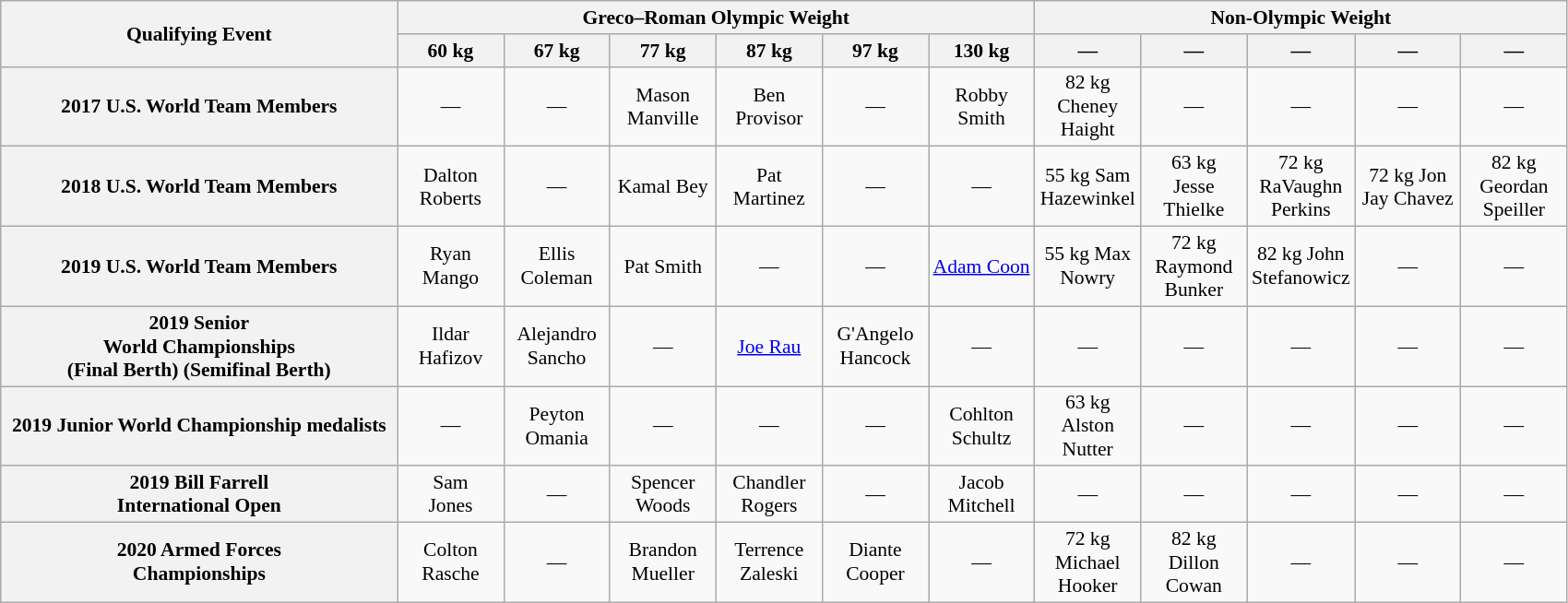<table class="wikitable" style="text-align:center; font-size:90%">
<tr>
<th rowspan="2">Qualifying Event</th>
<th colspan="6">Greco–Roman Olympic Weight</th>
<th colspan="5">Non-Olympic Weight</th>
</tr>
<tr>
<th width="70">60 kg</th>
<th width="70">67 kg</th>
<th width="70">77 kg</th>
<th width="70">87 kg</th>
<th width="70">97 kg</th>
<th width="70">130 kg</th>
<th width="70">—</th>
<th width="70">—</th>
<th width="70">—</th>
<th width="70">—</th>
<th width="70">—</th>
</tr>
<tr>
<th width="280">2017 U.S. World Team Members</th>
<td>—</td>
<td>—</td>
<td>Mason Manville</td>
<td>Ben Provisor</td>
<td>—</td>
<td>Robby Smith</td>
<td>82 kg Cheney Haight</td>
<td>—</td>
<td>—</td>
<td>—</td>
<td>—</td>
</tr>
<tr>
<th width="280">2018 U.S. World Team Members</th>
<td>Dalton Roberts</td>
<td>—</td>
<td>Kamal Bey</td>
<td>Pat Martinez</td>
<td>—</td>
<td>—</td>
<td>55 kg Sam Hazewinkel</td>
<td>63 kg<br>Jesse Thielke</td>
<td>72 kg RaVaughn Perkins</td>
<td>72 kg Jon Jay Chavez</td>
<td>82 kg Geordan Speiller</td>
</tr>
<tr>
<th width="280">2019 U.S. World Team Members</th>
<td>Ryan Mango</td>
<td>Ellis Coleman</td>
<td>Pat Smith</td>
<td>—</td>
<td>—</td>
<td><a href='#'>Adam Coon</a></td>
<td>55 kg Max Nowry</td>
<td>72 kg Raymond Bunker</td>
<td>82 kg John Stefanowicz</td>
<td>—</td>
<td>—</td>
</tr>
<tr>
<th width="280">2019 Senior<br>World Championships<br>(Final Berth) (Semifinal Berth)</th>
<td>Ildar Hafizov</td>
<td>Alejandro Sancho</td>
<td>—</td>
<td><a href='#'>Joe Rau</a></td>
<td>G'Angelo Hancock</td>
<td>—</td>
<td>—</td>
<td>—</td>
<td>—</td>
<td>—</td>
<td>—</td>
</tr>
<tr>
<th width="280">2019 Junior World Championship medalists</th>
<td>—</td>
<td>Peyton Omania</td>
<td>—</td>
<td>—</td>
<td>—</td>
<td>Cohlton Schultz</td>
<td>63 kg<br>Alston Nutter</td>
<td>—</td>
<td>—</td>
<td>—</td>
<td>—</td>
</tr>
<tr>
<th width="280">2019 Bill Farrell<br>International Open</th>
<td>Sam<br>Jones</td>
<td>—</td>
<td>Spencer<br>Woods</td>
<td>Chandler Rogers</td>
<td>—</td>
<td>Jacob<br>Mitchell</td>
<td>—</td>
<td>—</td>
<td>—</td>
<td>—</td>
<td>—</td>
</tr>
<tr>
<th><strong>2020 Armed Forces</strong><br><strong>Championships</strong></th>
<td>Colton Rasche</td>
<td>—</td>
<td>Brandon Mueller</td>
<td>Terrence Zaleski</td>
<td>Diante Cooper</td>
<td>—</td>
<td>72 kg Michael Hooker</td>
<td>82 kg Dillon Cowan</td>
<td>—</td>
<td>—</td>
<td>—</td>
</tr>
</table>
